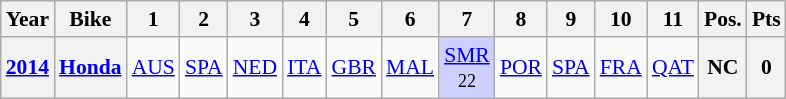<table class="wikitable" style="text-align:center; font-size:90%">
<tr>
<th>Year</th>
<th>Bike</th>
<th>1</th>
<th>2</th>
<th>3</th>
<th>4</th>
<th>5</th>
<th>6</th>
<th>7</th>
<th>8</th>
<th>9</th>
<th>10</th>
<th>11</th>
<th>Pos.</th>
<th>Pts</th>
</tr>
<tr>
<th><a href='#'>2014</a></th>
<th><a href='#'>Honda</a></th>
<td><a href='#'>AUS</a></td>
<td><a href='#'>SPA</a></td>
<td><a href='#'>NED</a></td>
<td><a href='#'>ITA</a></td>
<td><a href='#'>GBR</a></td>
<td><a href='#'>MAL</a></td>
<td style="background:#cfcfff;"><a href='#'>SMR</a><br><small>22</small></td>
<td><a href='#'>POR</a></td>
<td><a href='#'>SPA</a></td>
<td><a href='#'>FRA</a></td>
<td><a href='#'>QAT</a></td>
<th>NC</th>
<th>0</th>
</tr>
</table>
